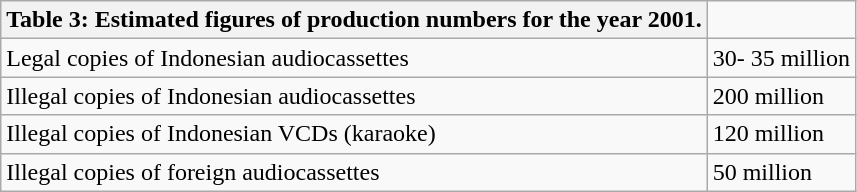<table class="wikitable">
<tr>
<th>Table 3: Estimated figures of production numbers for the year 2001.</th>
</tr>
<tr>
<td>Legal copies of Indonesian audiocassettes</td>
<td>30- 35 million</td>
</tr>
<tr>
<td>Illegal copies of Indonesian audiocassettes</td>
<td>200 million</td>
</tr>
<tr>
<td>Illegal copies of Indonesian VCDs (karaoke)</td>
<td>120 million</td>
</tr>
<tr>
<td>Illegal copies of foreign audiocassettes</td>
<td>50 million</td>
</tr>
</table>
